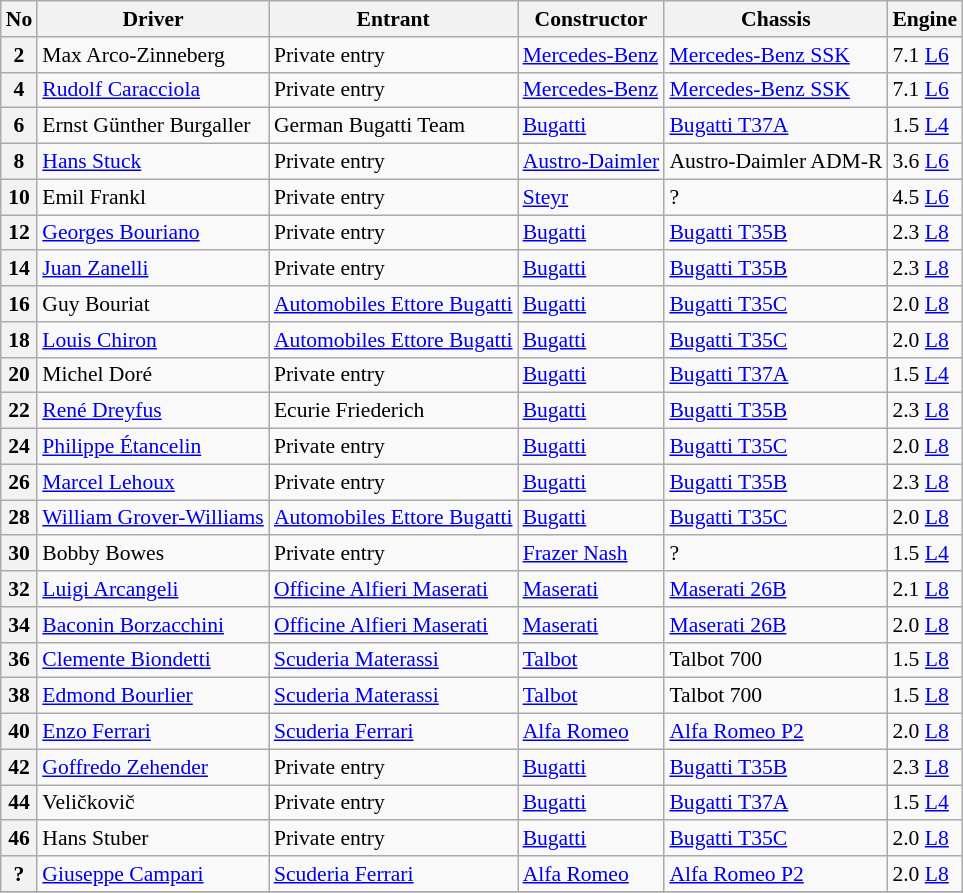<table class="wikitable" style="font-size: 90%;">
<tr>
<th>No</th>
<th>Driver</th>
<th>Entrant</th>
<th>Constructor</th>
<th>Chassis</th>
<th>Engine</th>
</tr>
<tr>
<th>2</th>
<td> Max Arco-Zinneberg</td>
<td>Private entry</td>
<td><a href='#'>Mercedes-Benz</a></td>
<td><a href='#'>Mercedes-Benz SSK</a></td>
<td>7.1 <a href='#'>L6</a></td>
</tr>
<tr>
<th>4</th>
<td> <a href='#'>Rudolf Caracciola</a></td>
<td>Private entry</td>
<td><a href='#'>Mercedes-Benz</a></td>
<td><a href='#'>Mercedes-Benz SSK</a></td>
<td>7.1 <a href='#'>L6</a></td>
</tr>
<tr>
<th>6</th>
<td> Ernst Günther Burgaller</td>
<td>German Bugatti Team</td>
<td><a href='#'>Bugatti</a></td>
<td><a href='#'>Bugatti T37A</a></td>
<td>1.5 <a href='#'>L4</a></td>
</tr>
<tr>
<th>8</th>
<td> <a href='#'>Hans Stuck</a></td>
<td>Private entry</td>
<td><a href='#'>Austro-Daimler</a></td>
<td>Austro-Daimler ADM-R</td>
<td>3.6 <a href='#'>L6</a></td>
</tr>
<tr>
<th>10</th>
<td> Emil Frankl</td>
<td>Private entry</td>
<td><a href='#'>Steyr</a></td>
<td>?</td>
<td>4.5 <a href='#'>L6</a></td>
</tr>
<tr>
<th>12</th>
<td> <a href='#'>Georges Bouriano</a></td>
<td>Private entry</td>
<td><a href='#'>Bugatti</a></td>
<td><a href='#'>Bugatti T35B</a></td>
<td>2.3 <a href='#'>L8</a></td>
</tr>
<tr>
<th>14</th>
<td> <a href='#'>Juan Zanelli</a></td>
<td>Private entry</td>
<td><a href='#'>Bugatti</a></td>
<td><a href='#'>Bugatti T35B</a></td>
<td>2.3 <a href='#'>L8</a></td>
</tr>
<tr>
<th>16</th>
<td> Guy Bouriat</td>
<td><a href='#'>Automobiles Ettore Bugatti</a></td>
<td><a href='#'>Bugatti</a></td>
<td><a href='#'>Bugatti T35C</a></td>
<td>2.0 <a href='#'>L8</a></td>
</tr>
<tr>
<th>18</th>
<td> <a href='#'>Louis Chiron</a></td>
<td><a href='#'>Automobiles Ettore Bugatti</a></td>
<td><a href='#'>Bugatti</a></td>
<td><a href='#'>Bugatti T35C</a></td>
<td>2.0 <a href='#'>L8</a></td>
</tr>
<tr>
<th>20</th>
<td> Michel Doré</td>
<td>Private entry</td>
<td><a href='#'>Bugatti</a></td>
<td><a href='#'>Bugatti T37A</a></td>
<td>1.5 <a href='#'>L4</a></td>
</tr>
<tr>
<th>22</th>
<td> <a href='#'>René Dreyfus</a></td>
<td>Ecurie Friederich</td>
<td><a href='#'>Bugatti</a></td>
<td><a href='#'>Bugatti T35B</a></td>
<td>2.3 <a href='#'>L8</a></td>
</tr>
<tr>
<th>24</th>
<td> <a href='#'>Philippe Étancelin</a></td>
<td>Private entry</td>
<td><a href='#'>Bugatti</a></td>
<td><a href='#'>Bugatti T35C</a></td>
<td>2.0 <a href='#'>L8</a></td>
</tr>
<tr>
<th>26</th>
<td> <a href='#'>Marcel Lehoux</a></td>
<td>Private entry</td>
<td><a href='#'>Bugatti</a></td>
<td><a href='#'>Bugatti T35B</a></td>
<td>2.3 <a href='#'>L8</a></td>
</tr>
<tr>
<th>28</th>
<td> <a href='#'>William Grover-Williams</a></td>
<td><a href='#'>Automobiles Ettore Bugatti</a></td>
<td><a href='#'>Bugatti</a></td>
<td><a href='#'>Bugatti T35C</a></td>
<td>2.0 <a href='#'>L8</a></td>
</tr>
<tr>
<th>30</th>
<td> Bobby Bowes</td>
<td>Private entry</td>
<td><a href='#'>Frazer Nash</a></td>
<td>?</td>
<td>1.5 <a href='#'>L4</a></td>
</tr>
<tr>
<th>32</th>
<td> <a href='#'>Luigi Arcangeli</a></td>
<td><a href='#'>Officine Alfieri Maserati</a></td>
<td><a href='#'>Maserati</a></td>
<td><a href='#'>Maserati 26B</a></td>
<td>2.1 <a href='#'>L8</a></td>
</tr>
<tr>
<th>34</th>
<td> <a href='#'>Baconin Borzacchini</a></td>
<td><a href='#'>Officine Alfieri Maserati</a></td>
<td><a href='#'>Maserati</a></td>
<td><a href='#'>Maserati 26B</a></td>
<td>2.0 <a href='#'>L8</a></td>
</tr>
<tr>
<th>36</th>
<td> <a href='#'>Clemente Biondetti</a></td>
<td><a href='#'>Scuderia Materassi</a></td>
<td><a href='#'>Talbot</a></td>
<td>Talbot 700</td>
<td>1.5 <a href='#'>L8</a></td>
</tr>
<tr>
<th>38</th>
<td> <a href='#'>Edmond Bourlier</a></td>
<td><a href='#'>Scuderia Materassi</a></td>
<td><a href='#'>Talbot</a></td>
<td>Talbot 700</td>
<td>1.5 <a href='#'>L8</a></td>
</tr>
<tr>
<th>40</th>
<td> <a href='#'>Enzo Ferrari</a></td>
<td><a href='#'>Scuderia Ferrari</a></td>
<td><a href='#'>Alfa Romeo</a></td>
<td><a href='#'>Alfa Romeo P2</a></td>
<td>2.0 <a href='#'>L8</a></td>
</tr>
<tr>
<th>42</th>
<td> <a href='#'>Goffredo Zehender</a></td>
<td>Private entry</td>
<td><a href='#'>Bugatti</a></td>
<td><a href='#'>Bugatti T35B</a></td>
<td>2.3 <a href='#'>L8</a></td>
</tr>
<tr>
<th>44</th>
<td> Veličkovič</td>
<td>Private entry</td>
<td><a href='#'>Bugatti</a></td>
<td><a href='#'>Bugatti T37A</a></td>
<td>1.5 <a href='#'>L4</a></td>
</tr>
<tr>
<th>46</th>
<td> Hans Stuber</td>
<td>Private entry</td>
<td><a href='#'>Bugatti</a></td>
<td><a href='#'>Bugatti T35C</a></td>
<td>2.0 <a href='#'>L8</a></td>
</tr>
<tr>
<th>?</th>
<td> <a href='#'>Giuseppe Campari</a></td>
<td><a href='#'>Scuderia Ferrari</a></td>
<td><a href='#'>Alfa Romeo</a></td>
<td><a href='#'>Alfa Romeo P2</a></td>
<td>2.0 <a href='#'>L8</a></td>
</tr>
<tr>
</tr>
</table>
